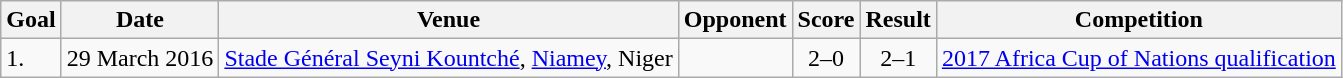<table class="wikitable plainrowheaders sortable">
<tr>
<th>Goal</th>
<th>Date</th>
<th>Venue</th>
<th>Opponent</th>
<th>Score</th>
<th>Result</th>
<th>Competition</th>
</tr>
<tr>
<td>1.</td>
<td>29 March 2016</td>
<td><a href='#'>Stade Général Seyni Kountché</a>, <a href='#'>Niamey</a>, Niger</td>
<td></td>
<td align=center>2–0</td>
<td align=center>2–1</td>
<td><a href='#'>2017 Africa Cup of Nations qualification</a></td>
</tr>
</table>
